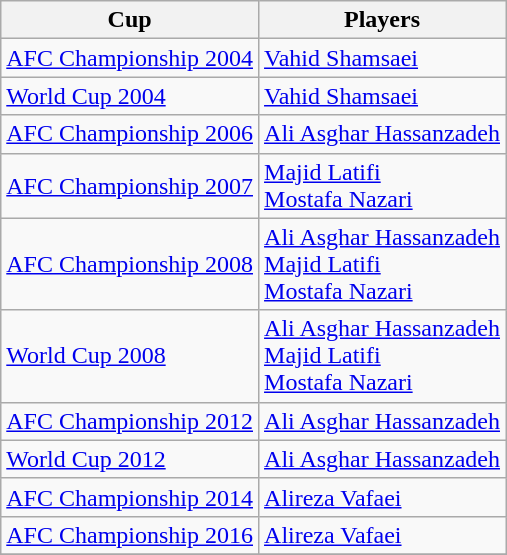<table class="wikitable" style="text-align: left">
<tr style="text-align: center">
<th>Cup</th>
<th>Players</th>
</tr>
<tr>
<td align="left"> <a href='#'>AFC Championship 2004</a></td>
<td> <a href='#'>Vahid Shamsaei</a></td>
</tr>
<tr>
<td align="left"> <a href='#'>World Cup 2004</a></td>
<td> <a href='#'>Vahid Shamsaei</a></td>
</tr>
<tr>
<td align="left"> <a href='#'>AFC Championship 2006</a></td>
<td> <a href='#'>Ali Asghar Hassanzadeh</a></td>
</tr>
<tr>
<td align="left"> <a href='#'>AFC Championship 2007</a></td>
<td> <a href='#'>Majid Latifi</a> <br>  <a href='#'>Mostafa Nazari</a></td>
</tr>
<tr>
<td align="left"> <a href='#'>AFC Championship 2008</a></td>
<td> <a href='#'>Ali Asghar Hassanzadeh</a> <br>  <a href='#'>Majid Latifi</a> <br>  <a href='#'>Mostafa Nazari</a></td>
</tr>
<tr>
<td align="left"> <a href='#'>World Cup 2008</a></td>
<td> <a href='#'>Ali Asghar Hassanzadeh</a> <br>  <a href='#'>Majid Latifi</a> <br>  <a href='#'>Mostafa Nazari</a></td>
</tr>
<tr>
<td align="left"> <a href='#'>AFC Championship 2012</a></td>
<td> <a href='#'>Ali Asghar Hassanzadeh</a></td>
</tr>
<tr>
<td align="left"> <a href='#'>World Cup 2012</a></td>
<td> <a href='#'>Ali Asghar Hassanzadeh</a></td>
</tr>
<tr>
<td align="left"> <a href='#'>AFC Championship 2014</a></td>
<td> <a href='#'>Alireza Vafaei</a></td>
</tr>
<tr>
<td align="left"> <a href='#'>AFC Championship 2016</a></td>
<td> <a href='#'>Alireza Vafaei</a></td>
</tr>
<tr>
</tr>
</table>
